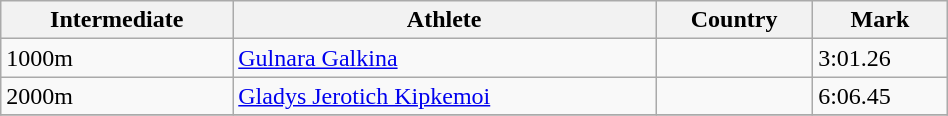<table class="wikitable" width=50%>
<tr>
<th>Intermediate</th>
<th>Athlete</th>
<th>Country</th>
<th>Mark</th>
</tr>
<tr>
<td>1000m</td>
<td><a href='#'>Gulnara Galkina</a></td>
<td></td>
<td>3:01.26</td>
</tr>
<tr>
<td>2000m</td>
<td><a href='#'>Gladys Jerotich Kipkemoi</a></td>
<td></td>
<td>6:06.45</td>
</tr>
<tr>
</tr>
</table>
